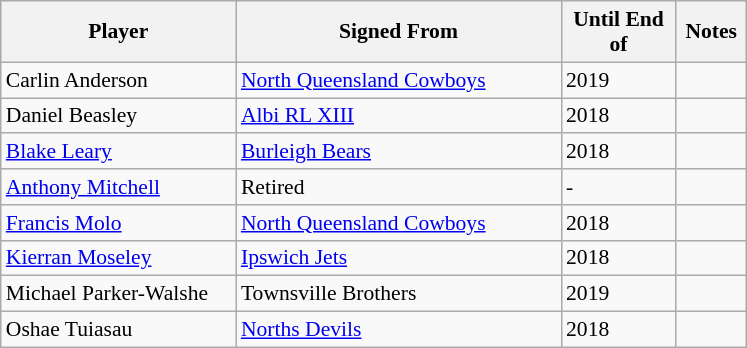<table class="wikitable defaultcenter col1left col2left" style="font-size:90%">
<tr style="background:#efefef;">
<th style="width:150px;">Player</th>
<th style="width:210px;">Signed From</th>
<th style="width:70px;">Until End of</th>
<th style="width:40px;">Notes</th>
</tr>
<tr>
<td>Carlin Anderson</td>
<td> <a href='#'>North Queensland Cowboys</a></td>
<td>2019</td>
<td></td>
</tr>
<tr>
<td>Daniel Beasley</td>
<td> <a href='#'>Albi RL XIII</a></td>
<td>2018</td>
<td></td>
</tr>
<tr>
<td><a href='#'>Blake Leary</a></td>
<td> <a href='#'>Burleigh Bears</a></td>
<td>2018</td>
<td></td>
</tr>
<tr>
<td><a href='#'>Anthony Mitchell</a></td>
<td>Retired</td>
<td>-</td>
<td></td>
</tr>
<tr>
<td><a href='#'>Francis Molo</a></td>
<td> <a href='#'>North Queensland Cowboys</a></td>
<td>2018</td>
<td></td>
</tr>
<tr>
<td><a href='#'>Kierran Moseley</a></td>
<td> <a href='#'>Ipswich Jets</a></td>
<td>2018</td>
<td></td>
</tr>
<tr>
<td>Michael Parker-Walshe</td>
<td> Townsville Brothers</td>
<td>2019</td>
<td></td>
</tr>
<tr>
<td>Oshae Tuiasau</td>
<td> <a href='#'>Norths Devils</a></td>
<td>2018</td>
<td></td>
</tr>
</table>
